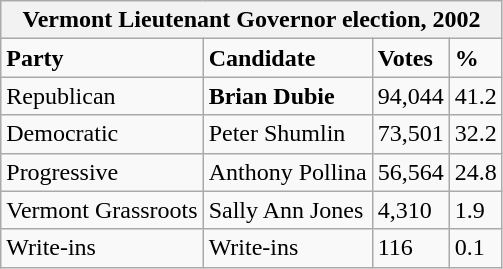<table class="wikitable">
<tr>
<th colspan="4">Vermont Lieutenant Governor election, 2002</th>
</tr>
<tr>
<td><strong>Party</strong></td>
<td><strong>Candidate</strong></td>
<td><strong>Votes</strong></td>
<td><strong>%</strong></td>
</tr>
<tr>
<td>Republican</td>
<td><strong>Brian Dubie</strong></td>
<td>94,044</td>
<td>41.2</td>
</tr>
<tr>
<td>Democratic</td>
<td>Peter Shumlin</td>
<td>73,501</td>
<td>32.2</td>
</tr>
<tr>
<td>Progressive</td>
<td>Anthony Pollina</td>
<td>56,564</td>
<td>24.8</td>
</tr>
<tr>
<td>Vermont Grassroots</td>
<td>Sally Ann Jones</td>
<td>4,310</td>
<td>1.9</td>
</tr>
<tr>
<td>Write-ins</td>
<td>Write-ins</td>
<td>116</td>
<td>0.1</td>
</tr>
</table>
